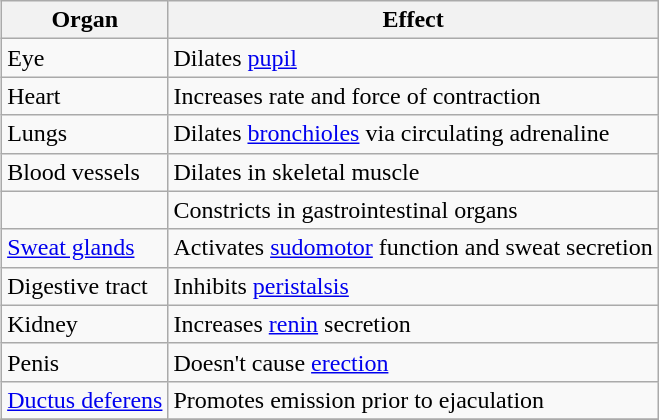<table class="wikitable" align="right" border="1">
<tr>
<th>Organ</th>
<th>Effect</th>
</tr>
<tr>
<td>Eye</td>
<td>Dilates <a href='#'>pupil</a></td>
</tr>
<tr>
<td>Heart</td>
<td>Increases rate and force of contraction</td>
</tr>
<tr>
<td>Lungs</td>
<td>Dilates <a href='#'>bronchioles</a> via circulating adrenaline</td>
</tr>
<tr>
<td>Blood vessels</td>
<td>Dilates in skeletal muscle</td>
</tr>
<tr>
<td></td>
<td>Constricts in gastrointestinal organs</td>
</tr>
<tr>
<td><a href='#'>Sweat glands</a></td>
<td>Activates <a href='#'>sudomotor</a> function and sweat secretion</td>
</tr>
<tr>
<td>Digestive tract</td>
<td>Inhibits <a href='#'>peristalsis</a></td>
</tr>
<tr>
<td>Kidney</td>
<td>Increases <a href='#'>renin</a> secretion</td>
</tr>
<tr>
<td>Penis</td>
<td>Doesn't cause <a href='#'>erection</a></td>
</tr>
<tr>
<td><a href='#'>Ductus deferens</a></td>
<td>Promotes emission prior to ejaculation</td>
</tr>
<tr>
</tr>
</table>
